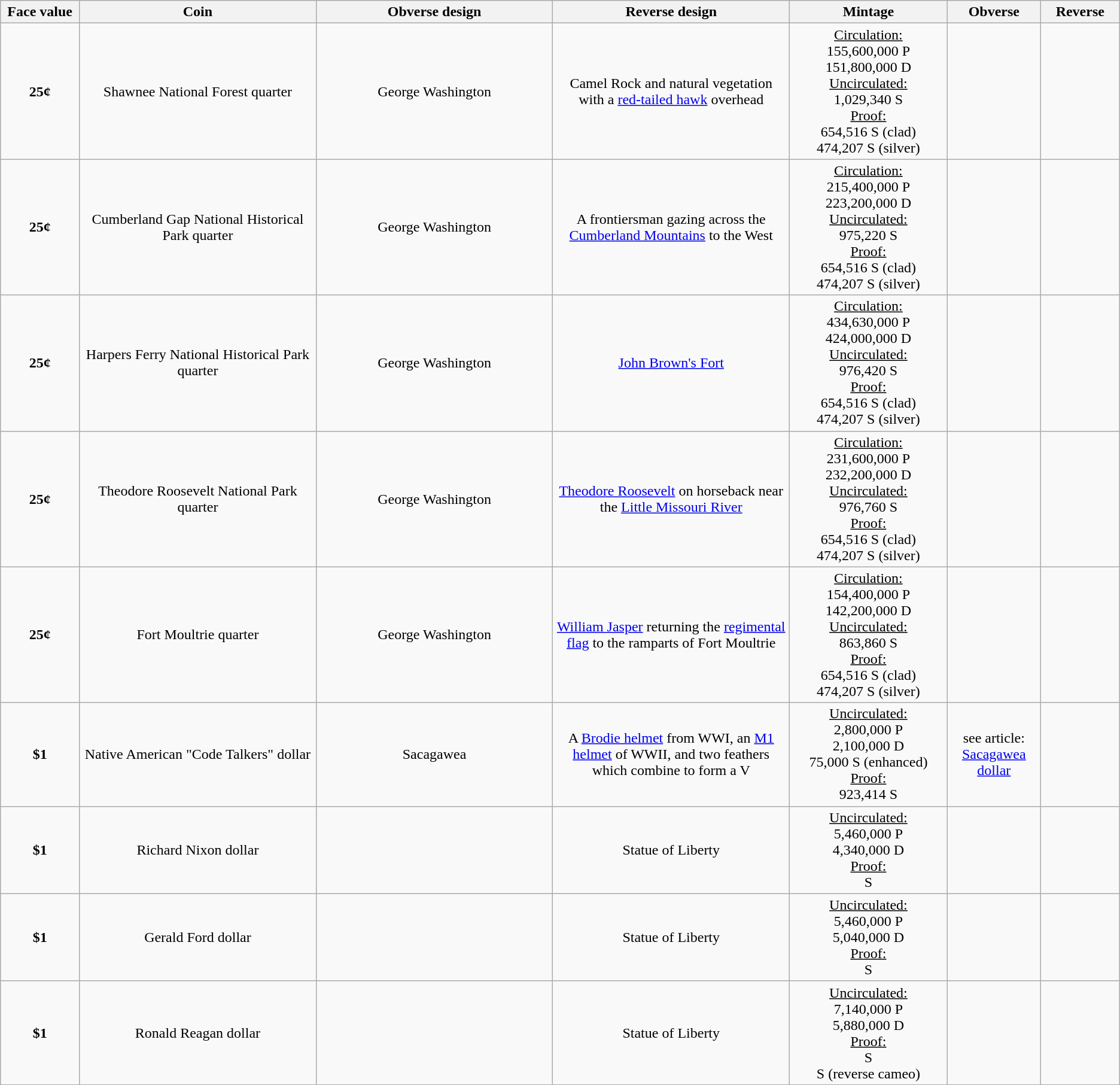<table class="wikitable">
<tr>
<th width="5%">Face value</th>
<th width="15%">Coin</th>
<th width="15%">Obverse design</th>
<th width="15%">Reverse design</th>
<th width="10%">Mintage</th>
<th width="5%">Obverse</th>
<th width="5%">Reverse</th>
</tr>
<tr>
<td align="center"><strong>25¢</strong></td>
<td align="center">Shawnee National Forest quarter</td>
<td align="center">George Washington</td>
<td align="center">Camel Rock and natural vegetation with a <a href='#'>red-tailed hawk</a> overhead</td>
<td align="center"><u>Circulation:</u><br>155,600,000 P<br>151,800,000 D<br><u>Uncirculated:</u><br>1,029,340 S<br><u>Proof:</u><br>654,516 S (clad)<br>474,207 S (silver)</td>
<td></td>
<td></td>
</tr>
<tr>
<td align="center"><strong>25¢</strong></td>
<td align="center">Cumberland Gap National Historical Park quarter</td>
<td align="center">George Washington</td>
<td align="center">A frontiersman gazing across the <a href='#'>Cumberland Mountains</a> to the West</td>
<td align="center"><u>Circulation:</u><br>215,400,000 P<br>223,200,000 D<br><u>Uncirculated:</u><br>975,220 S<br><u>Proof:</u><br>654,516 S (clad)<br>474,207 S (silver)</td>
<td></td>
<td></td>
</tr>
<tr>
<td align="center"><strong>25¢</strong></td>
<td align="center">Harpers Ferry National Historical Park quarter</td>
<td align="center">George Washington</td>
<td align="center"><a href='#'>John Brown's Fort</a></td>
<td align="center"><u>Circulation:</u><br>434,630,000 P<br>424,000,000 D<br><u>Uncirculated:</u><br>976,420 S<br><u>Proof:</u><br>654,516 S (clad)<br>474,207 S (silver)</td>
<td></td>
<td></td>
</tr>
<tr>
<td align="center"><strong>25¢</strong></td>
<td align="center">Theodore Roosevelt National Park quarter</td>
<td align="center">George Washington</td>
<td align="center"><a href='#'>Theodore Roosevelt</a> on horseback near the <a href='#'>Little Missouri River</a></td>
<td align="center"><u>Circulation:</u><br>231,600,000 P<br>232,200,000 D<br><u>Uncirculated:</u><br>976,760 S<br><u>Proof:</u><br>654,516 S (clad)<br>474,207 S (silver)</td>
<td></td>
<td></td>
</tr>
<tr>
<td align="center"><strong>25¢</strong></td>
<td align="center">Fort Moultrie quarter</td>
<td align="center">George Washington</td>
<td align="center"><a href='#'>William Jasper</a> returning the <a href='#'>regimental flag</a> to the ramparts of Fort Moultrie</td>
<td align="center"><u>Circulation:</u><br>154,400,000 P<br>142,200,000 D<br><u>Uncirculated:</u><br>863,860 S<br><u>Proof:</u><br>654,516 S (clad)<br>474,207 S (silver)</td>
<td></td>
<td></td>
</tr>
<tr>
<td align="center"><strong>$1</strong></td>
<td align="center">Native American "Code Talkers" dollar </td>
<td align="center">Sacagawea</td>
<td align="center">A <a href='#'>Brodie helmet</a> from WWI, an <a href='#'>M1 helmet</a> of WWII, and two feathers which combine to form a V</td>
<td align="center"><u>Uncirculated:</u><br>2,800,000 P<br>2,100,000 D<br>75,000 S (enhanced)<br><u>Proof:</u><br>923,414 S</td>
<td align="center">see article: <a href='#'>Sacagawea dollar</a></td>
<td></td>
</tr>
<tr>
<td align="center"><strong>$1</strong></td>
<td align="center">Richard Nixon dollar </td>
<td align="center"></td>
<td align="center">Statue of Liberty</td>
<td align="center"><u>Uncirculated:</u><br>5,460,000 P<br>4,340,000 D<br><u>Proof:</u><br> S</td>
<td></td>
<td></td>
</tr>
<tr>
<td align="center"><strong>$1</strong></td>
<td align="center">Gerald Ford dollar </td>
<td align="center"></td>
<td align="center">Statue of Liberty</td>
<td align="center"><u>Uncirculated:</u><br>5,460,000 P<br>5,040,000 D<br><u>Proof:</u><br> S</td>
<td></td>
<td></td>
</tr>
<tr>
<td align="center"><strong>$1</strong></td>
<td align="center">Ronald Reagan dollar </td>
<td align="center"></td>
<td align="center">Statue of Liberty</td>
<td align="center"><u>Uncirculated:</u><br>7,140,000 P<br>5,880,000 D<br><u>Proof:</u><br> S<br> S (reverse cameo)</td>
<td></td>
<td></td>
</tr>
</table>
